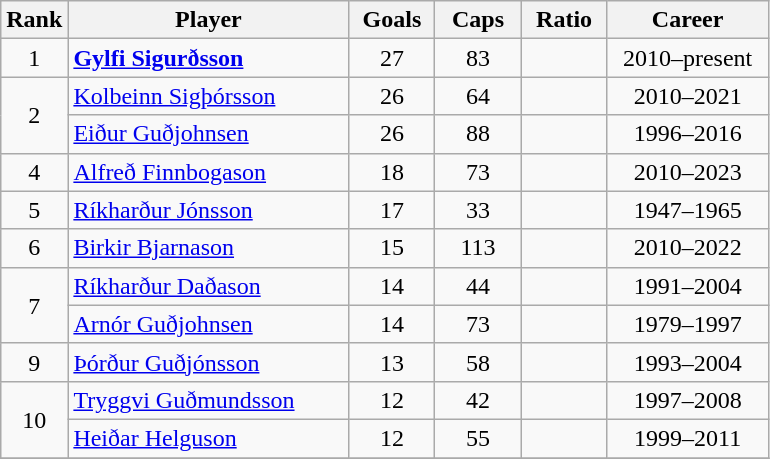<table class="wikitable sortable" style="text-align:center;">
<tr>
<th width=30px>Rank</th>
<th width=180px>Player</th>
<th width=50px>Goals</th>
<th width=50px>Caps</th>
<th width=50px>Ratio</th>
<th width=100px>Career</th>
</tr>
<tr>
<td>1</td>
<td style="text-align:left;"><strong><a href='#'>Gylfi Sigurðsson</a></strong></td>
<td>27</td>
<td>83</td>
<td></td>
<td>2010–present</td>
</tr>
<tr>
<td rowspan=2>2</td>
<td style="text-align:left;"><a href='#'>Kolbeinn Sigþórsson</a></td>
<td>26</td>
<td>64</td>
<td></td>
<td>2010–2021</td>
</tr>
<tr>
<td style="text-align:left;"><a href='#'>Eiður Guðjohnsen</a></td>
<td>26</td>
<td>88</td>
<td></td>
<td>1996–2016</td>
</tr>
<tr>
<td>4</td>
<td style="text-align:left;"><a href='#'>Alfreð Finnbogason</a></td>
<td>18</td>
<td>73</td>
<td></td>
<td>2010–2023</td>
</tr>
<tr>
<td>5</td>
<td style="text-align:left;"><a href='#'>Ríkharður Jónsson</a></td>
<td>17</td>
<td>33</td>
<td></td>
<td>1947–1965</td>
</tr>
<tr>
<td>6</td>
<td style="text-align:left;"><a href='#'>Birkir Bjarnason</a></td>
<td>15</td>
<td>113</td>
<td></td>
<td>2010–2022</td>
</tr>
<tr>
<td rowspan=2>7</td>
<td style="text-align:left;"><a href='#'>Ríkharður Daðason</a></td>
<td>14</td>
<td>44</td>
<td></td>
<td>1991–2004</td>
</tr>
<tr>
<td style="text-align:left;"><a href='#'>Arnór Guðjohnsen</a></td>
<td>14</td>
<td>73</td>
<td></td>
<td>1979–1997</td>
</tr>
<tr>
<td>9</td>
<td style="text-align:left;"><a href='#'>Þórður Guðjónsson</a></td>
<td>13</td>
<td>58</td>
<td></td>
<td>1993–2004</td>
</tr>
<tr>
<td rowspan=2>10</td>
<td style="text-align:left;"><a href='#'>Tryggvi Guðmundsson</a></td>
<td>12</td>
<td>42</td>
<td></td>
<td>1997–2008</td>
</tr>
<tr>
<td style="text-align:left;"><a href='#'>Heiðar Helguson</a></td>
<td>12</td>
<td>55</td>
<td></td>
<td>1999–2011</td>
</tr>
<tr>
</tr>
</table>
